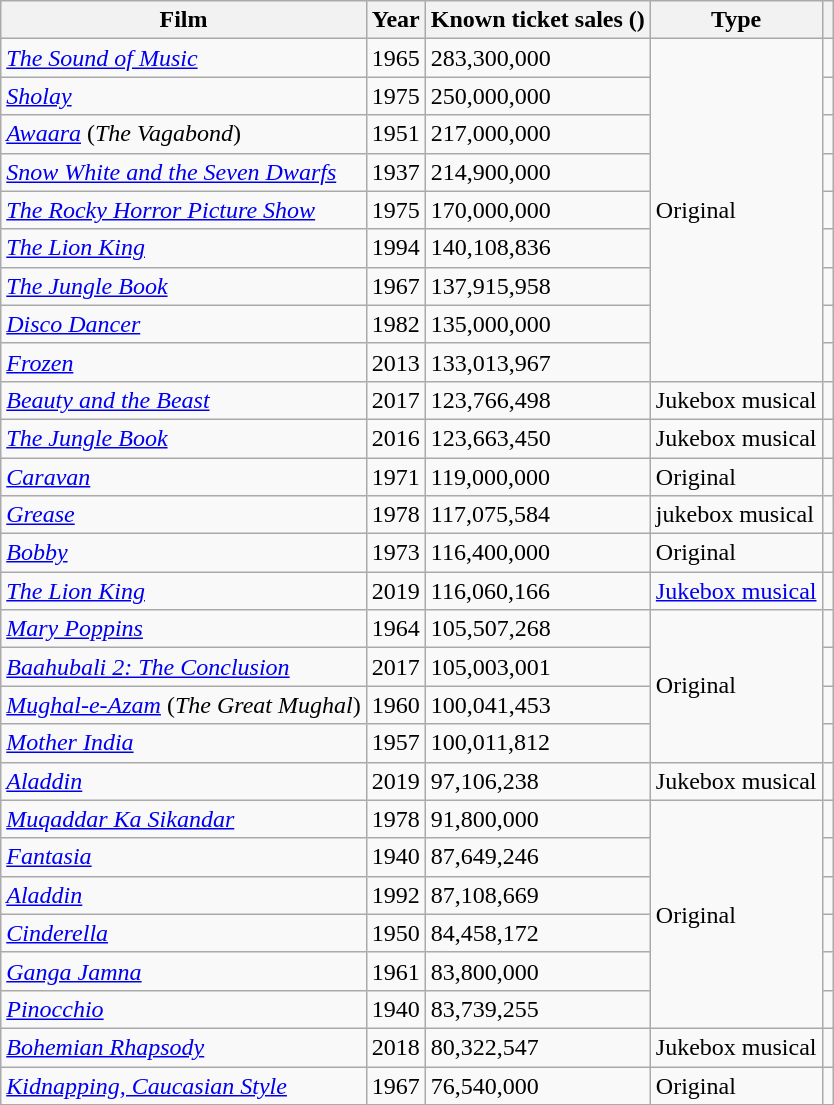<table class="wikitable sortable">
<tr>
<th>Film</th>
<th>Year</th>
<th>Known ticket sales ()</th>
<th>Type</th>
<th></th>
</tr>
<tr>
<td><em><a href='#'>The Sound of Music</a></em></td>
<td>1965</td>
<td>283,300,000</td>
<td rowspan="9" scope="row">Original</td>
<td></td>
</tr>
<tr>
<td><em><a href='#'>Sholay</a></em></td>
<td>1975</td>
<td>250,000,000</td>
<td></td>
</tr>
<tr>
<td><em><a href='#'>Awaara</a></em> (<em>The Vagabond</em>)</td>
<td>1951</td>
<td>217,000,000</td>
<td></td>
</tr>
<tr>
<td><em><a href='#'>Snow White and the Seven Dwarfs</a></em></td>
<td>1937</td>
<td>214,900,000</td>
<td></td>
</tr>
<tr>
<td><em><a href='#'>The Rocky Horror Picture Show</a></em></td>
<td>1975</td>
<td>170,000,000</td>
<td></td>
</tr>
<tr>
<td><em><a href='#'>The Lion King</a></em></td>
<td>1994</td>
<td>140,108,836</td>
<td></td>
</tr>
<tr>
<td><em><a href='#'>The Jungle Book</a></em></td>
<td>1967</td>
<td>137,915,958</td>
<td></td>
</tr>
<tr>
<td><em><a href='#'>Disco Dancer</a></em></td>
<td>1982</td>
<td>135,000,000</td>
<td></td>
</tr>
<tr>
<td><em><a href='#'>Frozen</a></em></td>
<td>2013</td>
<td>133,013,967</td>
<td></td>
</tr>
<tr>
<td><em><a href='#'>Beauty and the Beast</a></em></td>
<td>2017</td>
<td>123,766,498</td>
<td>Jukebox musical</td>
<td></td>
</tr>
<tr>
<td><em><a href='#'>The Jungle Book</a></em></td>
<td>2016</td>
<td>123,663,450</td>
<td>Jukebox musical</td>
<td></td>
</tr>
<tr>
<td><em><a href='#'>Caravan</a></em></td>
<td>1971</td>
<td>119,000,000</td>
<td>Original</td>
<td></td>
</tr>
<tr>
<td><em><a href='#'>Grease</a></em></td>
<td>1978</td>
<td>117,075,584</td>
<td>jukebox musical</td>
<td></td>
</tr>
<tr>
<td><em><a href='#'>Bobby</a></em></td>
<td>1973</td>
<td>116,400,000</td>
<td>Original</td>
<td></td>
</tr>
<tr>
<td><em><a href='#'>The Lion King</a></em></td>
<td>2019</td>
<td>116,060,166</td>
<td><a href='#'>Jukebox musical</a></td>
<td></td>
</tr>
<tr>
<td><em><a href='#'>Mary Poppins</a></em></td>
<td>1964</td>
<td>105,507,268</td>
<td scope="row" rowspan="4">Original</td>
<td></td>
</tr>
<tr>
<td><em><a href='#'>Baahubali 2: The Conclusion</a></em></td>
<td>2017</td>
<td>105,003,001</td>
<td></td>
</tr>
<tr>
<td><em><a href='#'>Mughal-e-Azam</a></em> (<em>The Great Mughal</em>)</td>
<td>1960</td>
<td>100,041,453</td>
<td></td>
</tr>
<tr>
<td><em><a href='#'>Mother India</a></em></td>
<td>1957</td>
<td>100,011,812</td>
<td></td>
</tr>
<tr>
<td><em><a href='#'>Aladdin</a></em></td>
<td>2019</td>
<td>97,106,238</td>
<td>Jukebox musical</td>
<td></td>
</tr>
<tr>
<td><em><a href='#'>Muqaddar Ka Sikandar</a></em></td>
<td>1978</td>
<td>91,800,000</td>
<td scope="row" rowspan="6">Original</td>
<td></td>
</tr>
<tr>
<td><em><a href='#'>Fantasia</a></em></td>
<td>1940</td>
<td>87,649,246</td>
<td></td>
</tr>
<tr>
<td><em><a href='#'>Aladdin</a></em></td>
<td>1992</td>
<td>87,108,669</td>
<td></td>
</tr>
<tr>
<td><a href='#'><em>Cinderella</em></a></td>
<td>1950</td>
<td>84,458,172</td>
<td></td>
</tr>
<tr>
<td><em><a href='#'>Ganga Jamna</a></em></td>
<td>1961</td>
<td>83,800,000</td>
<td></td>
</tr>
<tr>
<td><em><a href='#'>Pinocchio</a></em></td>
<td>1940</td>
<td>83,739,255</td>
<td></td>
</tr>
<tr>
<td><em><a href='#'>Bohemian Rhapsody</a></em></td>
<td>2018</td>
<td>80,322,547</td>
<td>Jukebox musical</td>
<td></td>
</tr>
<tr>
<td><em><a href='#'>Kidnapping, Caucasian Style</a></em></td>
<td>1967</td>
<td>76,540,000</td>
<td>Original</td>
<td></td>
</tr>
</table>
